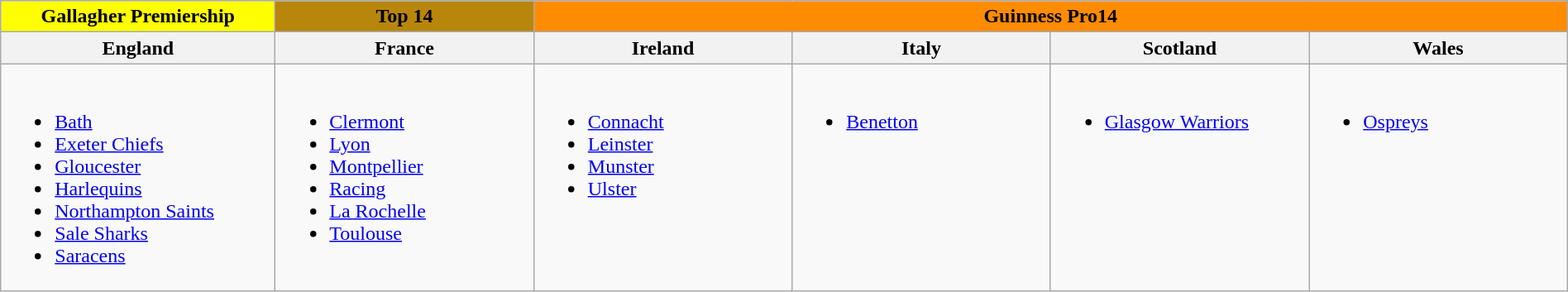<table class="wikitable" style="width:100%;">
<tr>
<th style="background: #ffff00;">Gallagher Premiership</th>
<th style="background: #b8860b;">Top 14</th>
<th colspan="4" style="background: #ff8c00;">Guinness Pro14</th>
</tr>
<tr>
<th width=17%> England</th>
<th width=16%> France</th>
<th width=16%> Ireland</th>
<th width=16%> Italy</th>
<th width=16%> Scotland</th>
<th width=16%> Wales</th>
</tr>
<tr valign=top>
<td><br><ul><li><a href='#'>Bath</a></li><li><a href='#'>Exeter Chiefs</a></li><li><a href='#'>Gloucester</a></li><li><a href='#'>Harlequins</a></li><li><a href='#'>Northampton Saints</a></li><li><a href='#'>Sale Sharks</a></li><li><a href='#'>Saracens</a></li></ul></td>
<td><br><ul><li><a href='#'>Clermont</a></li><li><a href='#'>Lyon</a></li><li><a href='#'>Montpellier</a></li><li><a href='#'>Racing</a></li><li><a href='#'>La Rochelle</a></li><li><a href='#'>Toulouse</a></li></ul></td>
<td><br><ul><li><a href='#'>Connacht</a></li><li><a href='#'>Leinster</a></li><li><a href='#'>Munster</a></li><li><a href='#'>Ulster</a></li></ul></td>
<td><br><ul><li><a href='#'>Benetton</a></li></ul></td>
<td><br><ul><li><a href='#'>Glasgow Warriors</a></li></ul></td>
<td><br><ul><li><a href='#'>Ospreys</a></li></ul></td>
</tr>
</table>
